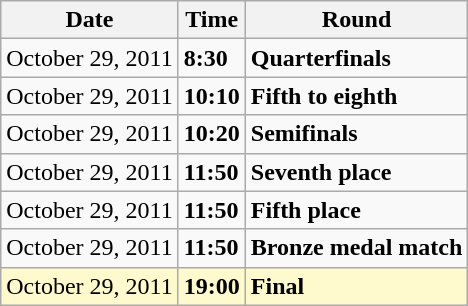<table class="wikitable">
<tr>
<th>Date</th>
<th>Time</th>
<th>Round</th>
</tr>
<tr>
<td>October 29, 2011</td>
<td><strong>8:30</strong></td>
<td><strong>Quarterfinals</strong></td>
</tr>
<tr>
<td>October 29, 2011</td>
<td><strong>10:10</strong></td>
<td><strong>Fifth to eighth</strong></td>
</tr>
<tr>
<td>October 29, 2011</td>
<td><strong>10:20</strong></td>
<td><strong>Semifinals</strong></td>
</tr>
<tr>
<td>October 29, 2011</td>
<td><strong>11:50</strong></td>
<td><strong>Seventh place</strong></td>
</tr>
<tr>
<td>October 29, 2011</td>
<td><strong>11:50</strong></td>
<td><strong>Fifth place</strong></td>
</tr>
<tr>
<td>October 29, 2011</td>
<td><strong>11:50</strong></td>
<td><strong>Bronze medal match</strong></td>
</tr>
<tr style=background:lemonchiffon>
<td>October 29, 2011</td>
<td><strong>19:00</strong></td>
<td><strong>Final</strong></td>
</tr>
</table>
